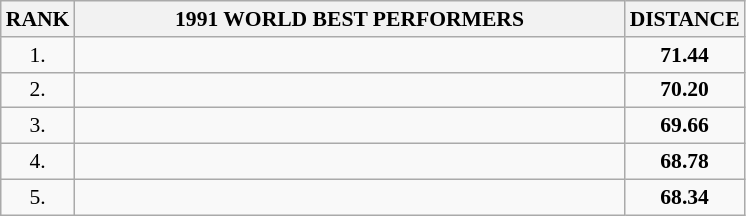<table class="wikitable" style="border-collapse: collapse; font-size: 90%;">
<tr>
<th>RANK</th>
<th align="center" style="width: 25em">1991 WORLD BEST PERFORMERS</th>
<th align="center" style="width: 5em">DISTANCE</th>
</tr>
<tr>
<td align="center">1.</td>
<td></td>
<td align="center"><strong>71.44</strong></td>
</tr>
<tr>
<td align="center">2.</td>
<td></td>
<td align="center"><strong>70.20</strong></td>
</tr>
<tr>
<td align="center">3.</td>
<td></td>
<td align="center"><strong>69.66</strong></td>
</tr>
<tr>
<td align="center">4.</td>
<td></td>
<td align="center"><strong>68.78</strong></td>
</tr>
<tr>
<td align="center">5.</td>
<td></td>
<td align="center"><strong>68.34</strong></td>
</tr>
</table>
